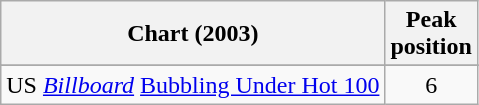<table class="wikitable sortable">
<tr>
<th align="left">Chart (2003)</th>
<th align="center">Peak<br>position</th>
</tr>
<tr>
</tr>
<tr>
<td>US <em><a href='#'>Billboard</a></em> <a href='#'>Bubbling Under Hot 100</a></td>
<td align="center">6</td>
</tr>
</table>
